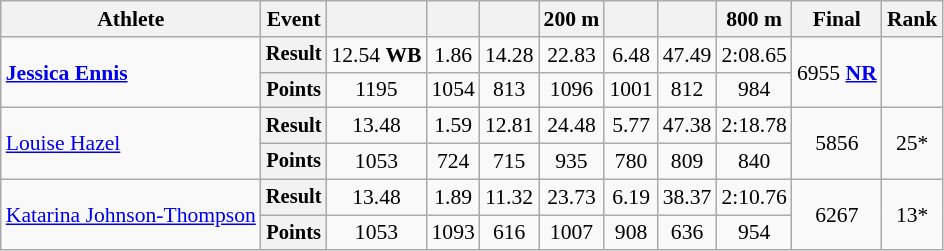<table class="wikitable" style="text-align:center; font-size:90%;">
<tr>
<th>Athlete</th>
<th>Event</th>
<th></th>
<th></th>
<th></th>
<th>200 m</th>
<th></th>
<th></th>
<th>800 m</th>
<th>Final</th>
<th>Rank</th>
</tr>
<tr>
<td rowspan="2" style="text-align:left;"><strong><a href='#'>Jessica Ennis</a></strong></td>
<th style="font-size:95%">Result</th>
<td>12.54 <strong>WB</strong></td>
<td>1.86</td>
<td>14.28</td>
<td>22.83</td>
<td>6.48</td>
<td>47.49</td>
<td>2:08.65</td>
<td rowspan=2>6955 <strong><a href='#'>NR</a></strong></td>
<td rowspan=2></td>
</tr>
<tr>
<th style="font-size:95%">Points</th>
<td>1195</td>
<td>1054</td>
<td>813</td>
<td>1096</td>
<td>1001</td>
<td>812</td>
<td>984</td>
</tr>
<tr>
<td rowspan="2" style="text-align:left;"><a href='#'>Louise Hazel</a></td>
<th style="font-size:95%">Result</th>
<td>13.48</td>
<td>1.59</td>
<td>12.81</td>
<td>24.48</td>
<td>5.77</td>
<td>47.38</td>
<td>2:18.78</td>
<td rowspan=2>5856</td>
<td rowspan=2>25*</td>
</tr>
<tr>
<th style="font-size:95%">Points</th>
<td>1053</td>
<td>724</td>
<td>715</td>
<td>935</td>
<td>780</td>
<td>809</td>
<td>840</td>
</tr>
<tr>
<td rowspan="2" style="text-align:left;"><a href='#'>Katarina Johnson-Thompson</a></td>
<th style="font-size:95%">Result</th>
<td>13.48</td>
<td>1.89</td>
<td>11.32</td>
<td>23.73</td>
<td>6.19</td>
<td>38.37</td>
<td>2:10.76</td>
<td rowspan=2>6267</td>
<td rowspan=2>13*</td>
</tr>
<tr>
<th style="font-size:95%">Points</th>
<td>1053</td>
<td>1093</td>
<td>616</td>
<td>1007</td>
<td>908</td>
<td>636</td>
<td>954</td>
</tr>
</table>
